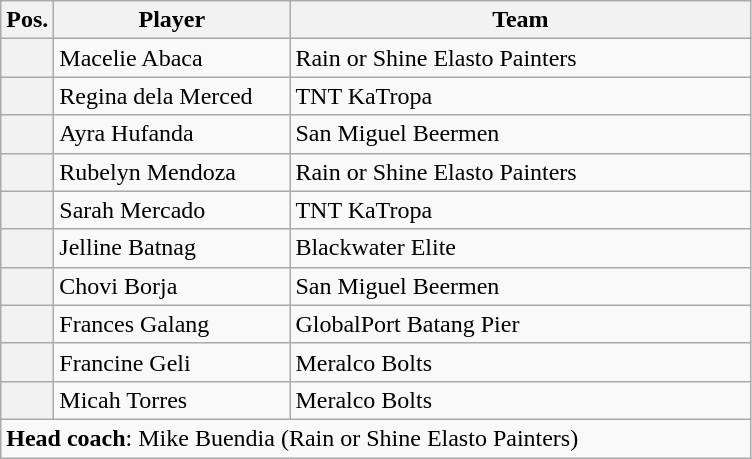<table class="wikitable">
<tr>
<th>Pos.</th>
<th style="width:150px;">Player</th>
<th width=300px>Team</th>
</tr>
<tr>
<th></th>
<td>Macelie Abaca</td>
<td>Rain or Shine Elasto Painters</td>
</tr>
<tr>
<th></th>
<td>Regina dela Merced</td>
<td>TNT KaTropa</td>
</tr>
<tr>
<th></th>
<td>Ayra Hufanda</td>
<td>San Miguel Beermen</td>
</tr>
<tr>
<th></th>
<td>Rubelyn Mendoza</td>
<td>Rain or Shine Elasto Painters</td>
</tr>
<tr>
<th></th>
<td>Sarah Mercado</td>
<td>TNT KaTropa</td>
</tr>
<tr>
<th></th>
<td>Jelline Batnag</td>
<td>Blackwater Elite</td>
</tr>
<tr>
<th></th>
<td>Chovi Borja</td>
<td>San Miguel Beermen</td>
</tr>
<tr>
<th></th>
<td>Frances Galang</td>
<td>GlobalPort Batang Pier</td>
</tr>
<tr>
<th></th>
<td>Francine Geli</td>
<td>Meralco Bolts</td>
</tr>
<tr>
<th></th>
<td>Micah Torres</td>
<td>Meralco Bolts</td>
</tr>
<tr>
<td colspan="5"><strong>Head coach</strong>: Mike Buendia (Rain or Shine Elasto Painters)</td>
</tr>
</table>
